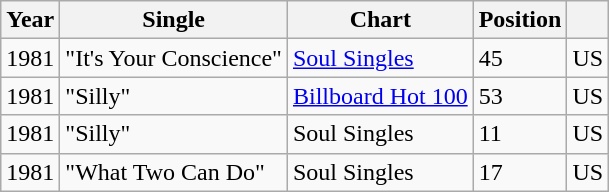<table class="wikitable" border="1">
<tr>
<th>Year</th>
<th>Single</th>
<th>Chart</th>
<th>Position</th>
<th></th>
</tr>
<tr>
<td>1981</td>
<td>"It's Your Conscience"</td>
<td><a href='#'>Soul Singles</a></td>
<td>45</td>
<td>US</td>
</tr>
<tr>
<td>1981</td>
<td>"Silly"</td>
<td><a href='#'>Billboard Hot 100</a></td>
<td>53</td>
<td>US</td>
</tr>
<tr>
<td>1981</td>
<td>"Silly"</td>
<td>Soul Singles</td>
<td>11</td>
<td>US</td>
</tr>
<tr>
<td>1981</td>
<td>"What Two Can Do"</td>
<td>Soul Singles</td>
<td>17</td>
<td>US</td>
</tr>
</table>
